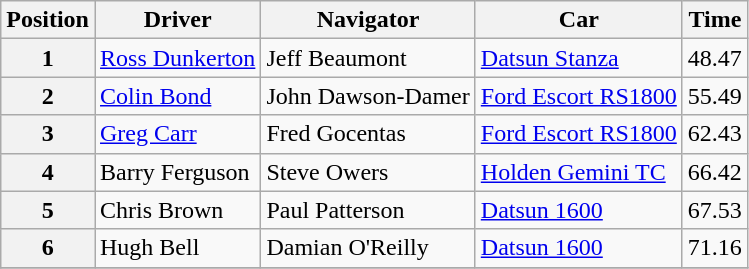<table class="wikitable" border="1">
<tr>
<th>Position</th>
<th>Driver</th>
<th>Navigator</th>
<th>Car</th>
<th>Time</th>
</tr>
<tr>
<th>1</th>
<td><a href='#'>Ross Dunkerton</a></td>
<td>Jeff Beaumont</td>
<td><a href='#'>Datsun Stanza</a></td>
<td align="center">48.47</td>
</tr>
<tr>
<th>2</th>
<td><a href='#'>Colin Bond</a></td>
<td>John Dawson-Damer</td>
<td><a href='#'>Ford Escort RS1800</a></td>
<td align="center">55.49</td>
</tr>
<tr>
<th>3</th>
<td><a href='#'>Greg Carr</a></td>
<td>Fred Gocentas</td>
<td><a href='#'>Ford Escort RS1800</a></td>
<td align="center">62.43</td>
</tr>
<tr>
<th>4</th>
<td>Barry Ferguson</td>
<td>Steve Owers</td>
<td><a href='#'>Holden Gemini TC</a></td>
<td align="center">66.42</td>
</tr>
<tr>
<th>5</th>
<td>Chris Brown</td>
<td>Paul Patterson</td>
<td><a href='#'>Datsun 1600</a></td>
<td align="center">67.53</td>
</tr>
<tr>
<th>6</th>
<td>Hugh Bell</td>
<td>Damian O'Reilly</td>
<td><a href='#'>Datsun 1600</a></td>
<td align="center">71.16</td>
</tr>
<tr>
</tr>
</table>
